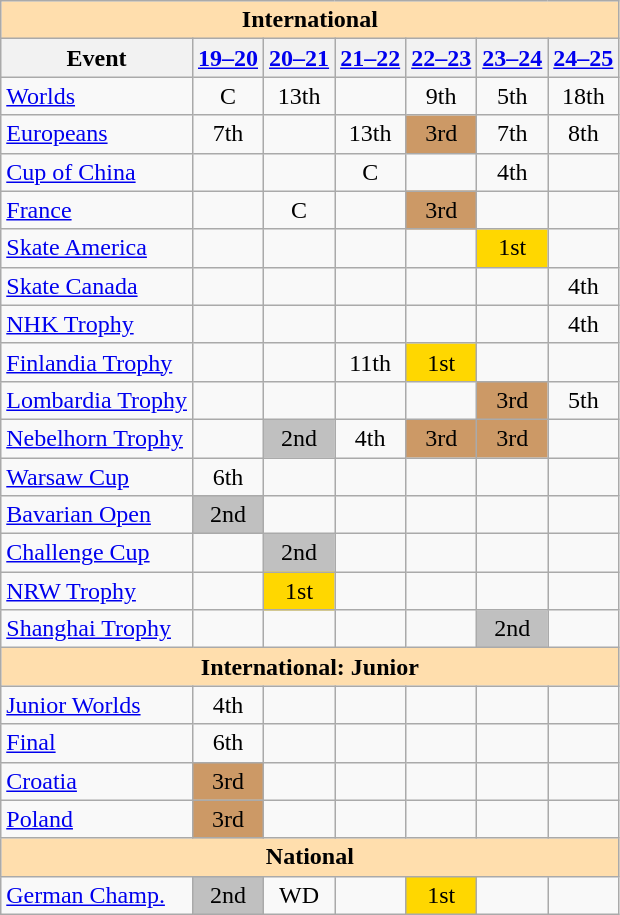<table class="wikitable" style="text-align:center">
<tr>
<th style="background-color: #ffdead; " colspan=7 align=center>International</th>
</tr>
<tr>
<th>Event</th>
<th><a href='#'>19–20</a></th>
<th><a href='#'>20–21</a></th>
<th><a href='#'>21–22</a></th>
<th><a href='#'>22–23</a></th>
<th><a href='#'>23–24</a></th>
<th><a href='#'>24–25</a></th>
</tr>
<tr>
<td align=left><a href='#'>Worlds</a></td>
<td>C</td>
<td>13th</td>
<td></td>
<td>9th</td>
<td>5th</td>
<td>18th</td>
</tr>
<tr>
<td align=left><a href='#'>Europeans</a></td>
<td>7th</td>
<td></td>
<td>13th</td>
<td bgcolor=cc9966>3rd</td>
<td>7th</td>
<td>8th</td>
</tr>
<tr>
<td align=left> <a href='#'>Cup of China</a></td>
<td></td>
<td></td>
<td>C</td>
<td></td>
<td>4th</td>
<td></td>
</tr>
<tr>
<td align=left> <a href='#'>France</a></td>
<td></td>
<td>C</td>
<td></td>
<td bgcolor=cc9966>3rd</td>
<td></td>
<td></td>
</tr>
<tr>
<td align=left> <a href='#'>Skate America</a></td>
<td></td>
<td></td>
<td></td>
<td></td>
<td bgcolor=gold>1st</td>
<td></td>
</tr>
<tr>
<td align=left> <a href='#'>Skate Canada</a></td>
<td></td>
<td></td>
<td></td>
<td></td>
<td></td>
<td>4th</td>
</tr>
<tr>
<td align=left> <a href='#'>NHK Trophy</a></td>
<td></td>
<td></td>
<td></td>
<td></td>
<td></td>
<td>4th</td>
</tr>
<tr>
<td align=left> <a href='#'>Finlandia Trophy</a></td>
<td></td>
<td></td>
<td>11th</td>
<td bgcolor=gold>1st</td>
<td></td>
<td></td>
</tr>
<tr>
<td align=left> <a href='#'>Lombardia Trophy</a></td>
<td></td>
<td></td>
<td></td>
<td></td>
<td bgcolor=cc9966>3rd</td>
<td>5th</td>
</tr>
<tr>
<td align=left> <a href='#'>Nebelhorn Trophy</a></td>
<td></td>
<td bgcolor=silver>2nd</td>
<td>4th</td>
<td bgcolor=cc9966>3rd</td>
<td bgcolor=cc9966>3rd</td>
<td></td>
</tr>
<tr>
<td align=left> <a href='#'>Warsaw Cup</a></td>
<td>6th</td>
<td></td>
<td></td>
<td></td>
<td></td>
<td></td>
</tr>
<tr>
<td align=left><a href='#'>Bavarian Open</a></td>
<td bgcolor=silver>2nd</td>
<td></td>
<td></td>
<td></td>
<td></td>
<td></td>
</tr>
<tr>
<td align=left><a href='#'>Challenge Cup</a></td>
<td></td>
<td bgcolor=silver>2nd</td>
<td></td>
<td></td>
<td></td>
<td></td>
</tr>
<tr>
<td align=left><a href='#'>NRW Trophy</a></td>
<td></td>
<td bgcolor=gold>1st</td>
<td></td>
<td></td>
<td></td>
<td></td>
</tr>
<tr>
<td align=left><a href='#'>Shanghai Trophy</a></td>
<td></td>
<td></td>
<td></td>
<td></td>
<td bgcolor=silver>2nd</td>
<td></td>
</tr>
<tr>
<th style="background-color: #ffdead; " colspan=7 7align=center>International: Junior</th>
</tr>
<tr>
<td align=left><a href='#'>Junior Worlds</a></td>
<td>4th</td>
<td></td>
<td></td>
<td></td>
<td></td>
<td></td>
</tr>
<tr>
<td align=left> <a href='#'>Final</a></td>
<td>6th</td>
<td></td>
<td></td>
<td></td>
<td></td>
<td></td>
</tr>
<tr>
<td align=left> <a href='#'>Croatia</a></td>
<td bgcolor=cc9966>3rd</td>
<td></td>
<td></td>
<td></td>
<td></td>
<td></td>
</tr>
<tr>
<td align=left> <a href='#'>Poland</a></td>
<td bgcolor=cc9966>3rd</td>
<td></td>
<td></td>
<td></td>
<td></td>
<td></td>
</tr>
<tr>
<th style="background-color: #ffdead; " colspan=7 align=center>National</th>
</tr>
<tr>
<td align=left><a href='#'>German Champ.</a></td>
<td bgcolor=silver>2nd</td>
<td>WD</td>
<td></td>
<td bgcolor=gold>1st</td>
<td></td>
<td></td>
</tr>
</table>
